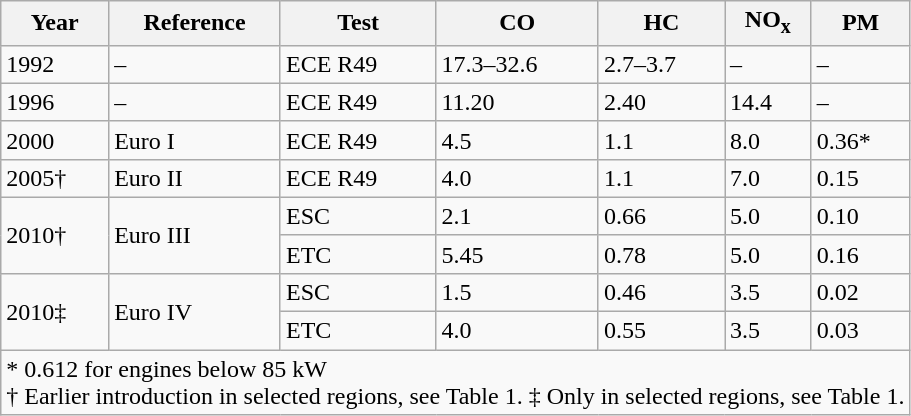<table class="wikitable">
<tr>
<th>Year</th>
<th>Reference</th>
<th>Test</th>
<th>CO</th>
<th>HC</th>
<th>NO<sub>x</sub></th>
<th>PM</th>
</tr>
<tr>
<td>1992</td>
<td>–</td>
<td>ECE R49</td>
<td>17.3–32.6</td>
<td>2.7–3.7</td>
<td>–</td>
<td>–</td>
</tr>
<tr>
<td>1996</td>
<td>–</td>
<td>ECE R49</td>
<td>11.20</td>
<td>2.40</td>
<td>14.4</td>
<td>–</td>
</tr>
<tr>
<td>2000</td>
<td>Euro I</td>
<td>ECE R49</td>
<td>4.5</td>
<td>1.1</td>
<td>8.0</td>
<td>0.36*</td>
</tr>
<tr>
<td>2005†</td>
<td>Euro II</td>
<td>ECE R49</td>
<td>4.0</td>
<td>1.1</td>
<td>7.0</td>
<td>0.15</td>
</tr>
<tr>
<td rowspan="2">2010†</td>
<td rowspan="2">Euro III</td>
<td>ESC</td>
<td>2.1</td>
<td>0.66</td>
<td>5.0</td>
<td>0.10</td>
</tr>
<tr>
<td>ETC</td>
<td>5.45</td>
<td>0.78</td>
<td>5.0</td>
<td>0.16</td>
</tr>
<tr>
<td rowspan="2">2010‡</td>
<td rowspan="2">Euro IV</td>
<td>ESC</td>
<td>1.5</td>
<td>0.46</td>
<td>3.5</td>
<td>0.02</td>
</tr>
<tr>
<td>ETC</td>
<td>4.0</td>
<td>0.55</td>
<td>3.5</td>
<td>0.03</td>
</tr>
<tr>
<td class="tNote" colspan="7">* 0.612 for engines below 85 kW<br>† Earlier introduction in selected regions, see Table 1.
‡ Only in selected regions, see Table 1.</td>
</tr>
</table>
